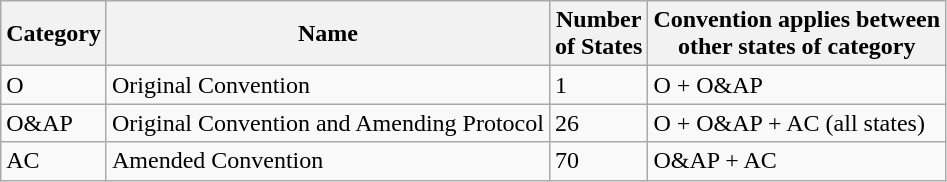<table class="wikitable">
<tr>
<th>Category</th>
<th>Name</th>
<th>Number <br> of States</th>
<th>Convention applies between<br>other states of category</th>
</tr>
<tr>
<td>O</td>
<td>Original Convention</td>
<td>1</td>
<td>O + O&AP</td>
</tr>
<tr>
<td>O&AP</td>
<td>Original Convention and Amending Protocol</td>
<td>26</td>
<td>O + O&AP + AC (all states)</td>
</tr>
<tr>
<td>AC</td>
<td>Amended Convention</td>
<td>70</td>
<td>O&AP + AC</td>
</tr>
</table>
